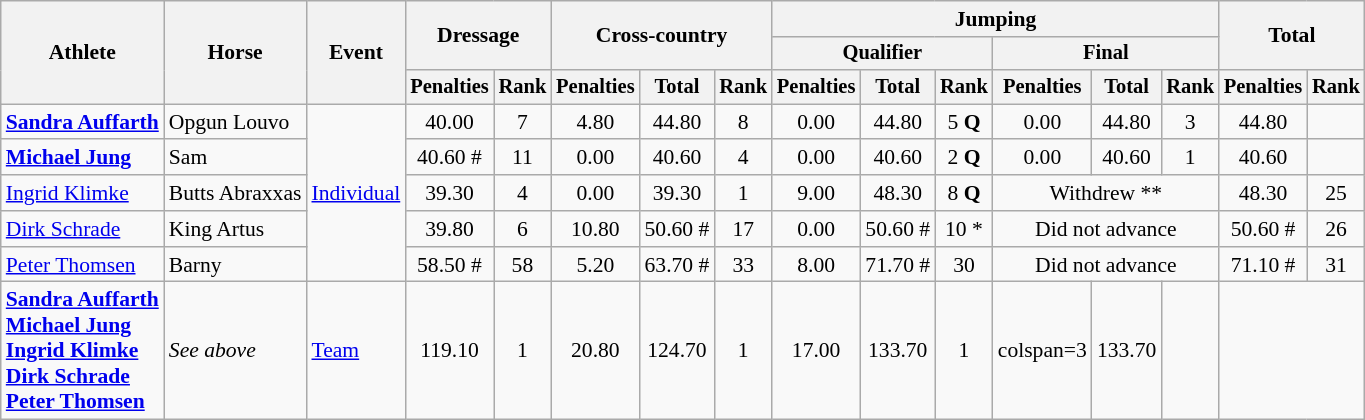<table class=wikitable style="font-size:90%">
<tr>
<th rowspan="3">Athlete</th>
<th rowspan="3">Horse</th>
<th rowspan="3">Event</th>
<th colspan="2" rowspan="2">Dressage</th>
<th colspan="3" rowspan="2">Cross-country</th>
<th colspan="6">Jumping</th>
<th colspan="2" rowspan="2">Total</th>
</tr>
<tr style="font-size:95%">
<th colspan="3">Qualifier</th>
<th colspan="3">Final</th>
</tr>
<tr style="font-size:95%">
<th>Penalties</th>
<th>Rank</th>
<th>Penalties</th>
<th>Total</th>
<th>Rank</th>
<th>Penalties</th>
<th>Total</th>
<th>Rank</th>
<th>Penalties</th>
<th>Total</th>
<th>Rank</th>
<th>Penalties</th>
<th>Rank</th>
</tr>
<tr align=center>
<td align=left><strong><a href='#'>Sandra Auffarth</a></strong></td>
<td align=left>Opgun Louvo</td>
<td align=left rowspan=5><a href='#'>Individual</a></td>
<td>40.00</td>
<td>7</td>
<td>4.80</td>
<td>44.80</td>
<td>8</td>
<td>0.00</td>
<td>44.80</td>
<td>5 <strong>Q</strong></td>
<td>0.00</td>
<td>44.80</td>
<td>3</td>
<td>44.80</td>
<td></td>
</tr>
<tr align=center>
<td align=left><strong><a href='#'>Michael Jung</a></strong></td>
<td align=left>Sam</td>
<td>40.60 #</td>
<td>11</td>
<td>0.00</td>
<td>40.60</td>
<td>4</td>
<td>0.00</td>
<td>40.60</td>
<td>2 <strong>Q</strong></td>
<td>0.00</td>
<td>40.60</td>
<td>1</td>
<td>40.60</td>
<td></td>
</tr>
<tr align=center>
<td align=left><a href='#'>Ingrid Klimke</a><br></td>
<td align=left>Butts Abraxxas</td>
<td>39.30</td>
<td>4</td>
<td>0.00</td>
<td>39.30</td>
<td>1</td>
<td>9.00</td>
<td>48.30</td>
<td>8 <strong>Q</strong></td>
<td colspan=3 align=center>Withdrew **</td>
<td>48.30</td>
<td>25</td>
</tr>
<tr align=center>
<td align=left><a href='#'>Dirk Schrade</a><br></td>
<td align=left>King Artus</td>
<td>39.80</td>
<td>6</td>
<td>10.80</td>
<td>50.60 #</td>
<td>17</td>
<td>0.00</td>
<td>50.60 #</td>
<td>10 *</td>
<td colspan=3 align=center>Did not advance</td>
<td>50.60 #</td>
<td>26</td>
</tr>
<tr align=center>
<td align=left><a href='#'>Peter Thomsen</a><br></td>
<td align=left>Barny</td>
<td>58.50 #</td>
<td>58</td>
<td>5.20</td>
<td>63.70 #</td>
<td>33</td>
<td>8.00</td>
<td>71.70 #</td>
<td>30</td>
<td colspan=3 align=center>Did not advance</td>
<td>71.10 #</td>
<td>31</td>
</tr>
<tr align=center>
<td align=left><strong><a href='#'>Sandra Auffarth</a><br><a href='#'>Michael Jung</a><br><a href='#'>Ingrid Klimke</a><br><a href='#'>Dirk Schrade</a><br><a href='#'>Peter Thomsen</a></strong></td>
<td align=left><em>See above</em></td>
<td align=left><a href='#'>Team</a></td>
<td>119.10</td>
<td>1</td>
<td>20.80</td>
<td>124.70</td>
<td>1</td>
<td>17.00</td>
<td>133.70</td>
<td>1</td>
<td>colspan=3 </td>
<td>133.70</td>
<td></td>
</tr>
</table>
